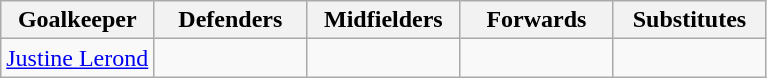<table class="wikitable">
<tr>
<th style="width:20%;">Goalkeeper</th>
<th style="width:20%;">Defenders</th>
<th style="width:20%;">Midfielders</th>
<th style="width:20%;">Forwards</th>
<th style="width:20%;">Substitutes</th>
</tr>
<tr style="vertical-align:top;">
<td> <a href='#'>Justine Lerond</a></td>
<td></td>
<td></td>
<td></td>
<td></td>
</tr>
</table>
